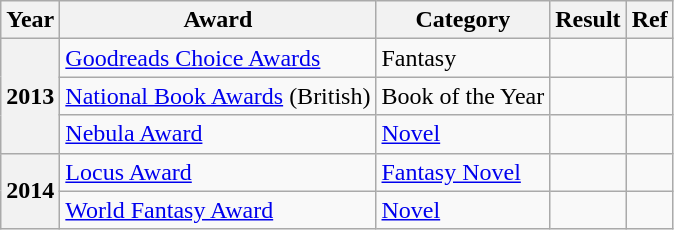<table class="wikitable sortable">
<tr>
<th>Year</th>
<th>Award</th>
<th>Category</th>
<th>Result</th>
<th>Ref</th>
</tr>
<tr>
<th rowspan="3">2013</th>
<td><a href='#'>Goodreads Choice Awards</a></td>
<td>Fantasy</td>
<td></td>
<td></td>
</tr>
<tr>
<td><a href='#'>National Book Awards</a> (British)</td>
<td>Book of the Year</td>
<td></td>
<td></td>
</tr>
<tr>
<td><a href='#'>Nebula Award</a></td>
<td><a href='#'>Novel</a></td>
<td></td>
<td></td>
</tr>
<tr>
<th rowspan=2>2014</th>
<td><a href='#'>Locus Award</a></td>
<td><a href='#'>Fantasy Novel</a></td>
<td></td>
<td></td>
</tr>
<tr>
<td><a href='#'>World Fantasy Award</a></td>
<td><a href='#'>Novel</a></td>
<td></td>
<td></td>
</tr>
</table>
